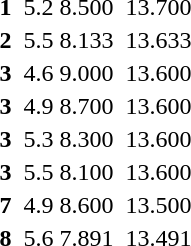<table>
<tr>
<th scope=row style="text-align:center">1</th>
<td align=left></td>
<td>5.2</td>
<td>8.500</td>
<td></td>
<td>13.700</td>
</tr>
<tr>
<th scope=row style="text-align:center">2</th>
<td align=left></td>
<td>5.5</td>
<td>8.133</td>
<td></td>
<td>13.633</td>
</tr>
<tr>
<th scope=row style="text-align:center">3</th>
<td align=left></td>
<td>4.6</td>
<td>9.000</td>
<td></td>
<td>13.600</td>
</tr>
<tr>
<th scope=row style="text-align:center">3</th>
<td align=left></td>
<td>4.9</td>
<td>8.700</td>
<td></td>
<td>13.600</td>
</tr>
<tr>
<th scope=row style="text-align:center">3</th>
<td align=left></td>
<td>5.3</td>
<td>8.300</td>
<td></td>
<td>13.600</td>
</tr>
<tr>
<th scope=row style="text-align:center">3</th>
<td align=left></td>
<td>5.5</td>
<td>8.100</td>
<td></td>
<td>13.600</td>
</tr>
<tr>
<th scope=row style="text-align:center">7</th>
<td align=left></td>
<td>4.9</td>
<td>8.600</td>
<td></td>
<td>13.500</td>
</tr>
<tr>
<th scope=row style="text-align:center">8</th>
<td align=left></td>
<td>5.6</td>
<td>7.891</td>
<td></td>
<td>13.491</td>
</tr>
<tr>
</tr>
</table>
